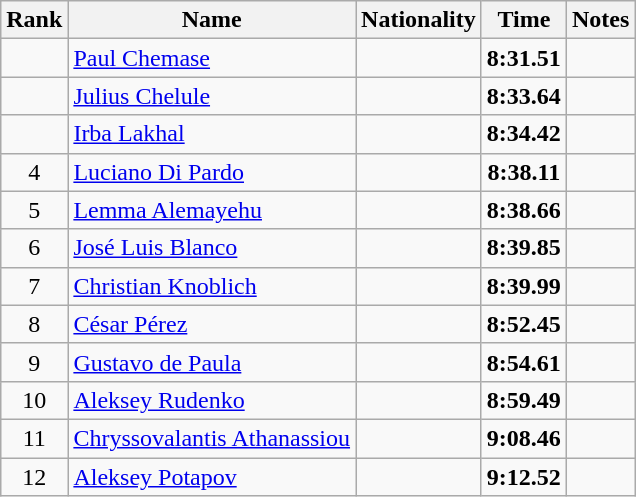<table class="wikitable sortable" style="text-align:center">
<tr>
<th>Rank</th>
<th>Name</th>
<th>Nationality</th>
<th>Time</th>
<th>Notes</th>
</tr>
<tr>
<td></td>
<td align=left><a href='#'>Paul Chemase</a></td>
<td align=left></td>
<td><strong>8:31.51</strong></td>
<td></td>
</tr>
<tr>
<td></td>
<td align=left><a href='#'>Julius Chelule</a></td>
<td align=left></td>
<td><strong>8:33.64</strong></td>
<td></td>
</tr>
<tr>
<td></td>
<td align=left><a href='#'>Irba Lakhal</a></td>
<td align=left></td>
<td><strong>8:34.42</strong></td>
<td></td>
</tr>
<tr>
<td>4</td>
<td align=left><a href='#'>Luciano Di Pardo</a></td>
<td align=left></td>
<td><strong>8:38.11</strong></td>
<td></td>
</tr>
<tr>
<td>5</td>
<td align=left><a href='#'>Lemma Alemayehu</a></td>
<td align=left></td>
<td><strong>8:38.66</strong></td>
<td></td>
</tr>
<tr>
<td>6</td>
<td align=left><a href='#'>José Luis Blanco</a></td>
<td align=left></td>
<td><strong>8:39.85</strong></td>
<td></td>
</tr>
<tr>
<td>7</td>
<td align=left><a href='#'>Christian Knoblich</a></td>
<td align=left></td>
<td><strong>8:39.99</strong></td>
<td></td>
</tr>
<tr>
<td>8</td>
<td align=left><a href='#'>César Pérez</a></td>
<td align=left></td>
<td><strong>8:52.45</strong></td>
<td></td>
</tr>
<tr>
<td>9</td>
<td align=left><a href='#'>Gustavo de Paula</a></td>
<td align=left></td>
<td><strong>8:54.61</strong></td>
<td></td>
</tr>
<tr>
<td>10</td>
<td align=left><a href='#'>Aleksey Rudenko</a></td>
<td align=left></td>
<td><strong>8:59.49</strong></td>
<td></td>
</tr>
<tr>
<td>11</td>
<td align=left><a href='#'>Chryssovalantis Athanassiou</a></td>
<td align=left></td>
<td><strong>9:08.46</strong></td>
<td></td>
</tr>
<tr>
<td>12</td>
<td align=left><a href='#'>Aleksey Potapov</a></td>
<td align=left></td>
<td><strong>9:12.52</strong></td>
<td></td>
</tr>
</table>
